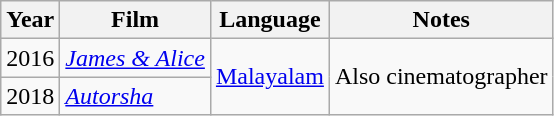<table class="wikitable sortable">
<tr>
<th>Year</th>
<th>Film</th>
<th>Language</th>
<th>Notes</th>
</tr>
<tr>
<td>2016</td>
<td><em><a href='#'>James & Alice</a></em></td>
<td rowspan="2"><a href='#'>Malayalam</a></td>
<td rowspan="2">Also cinematographer</td>
</tr>
<tr>
<td>2018</td>
<td><em><a href='#'>Autorsha</a></em></td>
</tr>
</table>
